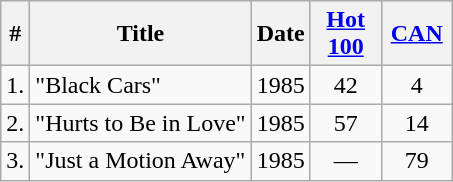<table class="wikitable">
<tr>
<th>#</th>
<th>Title</th>
<th>Date</th>
<th width="40"><a href='#'>Hot 100</a></th>
<th width="40"><a href='#'>CAN</a></th>
</tr>
<tr>
<td>1.</td>
<td>"Black Cars"</td>
<td>1985</td>
<td align="center">42</td>
<td align="center">4</td>
</tr>
<tr>
<td>2.</td>
<td>"Hurts to Be in Love"</td>
<td>1985</td>
<td align="center">57</td>
<td align="center">14</td>
</tr>
<tr>
<td>3.</td>
<td>"Just a Motion Away"</td>
<td>1985</td>
<td align="center">—</td>
<td align="center">79</td>
</tr>
</table>
